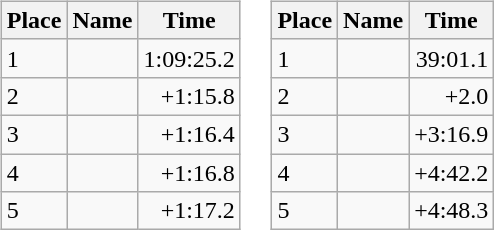<table border="0">
<tr>
<td valign="top"><br><table class="wikitable">
<tr>
<th>Place</th>
<th>Name</th>
<th>Time</th>
</tr>
<tr>
<td>1</td>
<td></td>
<td align="right">1:09:25.2</td>
</tr>
<tr>
<td>2</td>
<td></td>
<td align="right">+1:15.8</td>
</tr>
<tr>
<td>3</td>
<td></td>
<td align="right">+1:16.4</td>
</tr>
<tr>
<td>4</td>
<td></td>
<td align="right">+1:16.8</td>
</tr>
<tr>
<td>5</td>
<td></td>
<td align="right">+1:17.2</td>
</tr>
</table>
</td>
<td valign="top"><br><table class="wikitable">
<tr>
<th>Place</th>
<th>Name</th>
<th>Time</th>
</tr>
<tr>
<td>1</td>
<td></td>
<td align="right">39:01.1</td>
</tr>
<tr>
<td>2</td>
<td></td>
<td align="right">+2.0</td>
</tr>
<tr>
<td>3</td>
<td></td>
<td align="right">+3:16.9</td>
</tr>
<tr>
<td>4</td>
<td></td>
<td align="right">+4:42.2</td>
</tr>
<tr>
<td>5</td>
<td></td>
<td align="right">+4:48.3</td>
</tr>
</table>
</td>
</tr>
</table>
